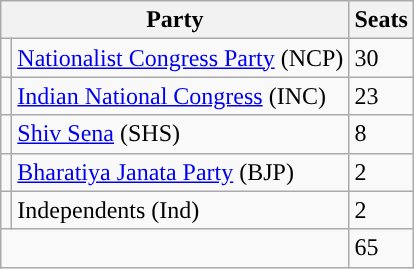<table class="wikitable">
<tr>
<th colspan="2">Party</th>
<th>Seats</th>
</tr>
<tr>
<td style="background-color:"></td>
<td><a href='#'>Nationalist Congress Party</a> (NCP)</td>
<td>30</td>
</tr>
<tr>
<td style="background-color:"></td>
<td><a href='#'>Indian National Congress</a> (INC)</td>
<td>23</td>
</tr>
<tr>
<td style="background-color:"></td>
<td><a href='#'>Shiv Sena</a> (SHS)</td>
<td>8</td>
</tr>
<tr>
<td style="background-color:"></td>
<td><a href='#'>Bharatiya Janata Party</a> (BJP)</td>
<td>2</td>
</tr>
<tr>
<td style="background-color:"></td>
<td>Independents (Ind)</td>
<td>2</td>
</tr>
<tr>
<td colspan="2"></td>
<td>65</td>
</tr>
</table>
